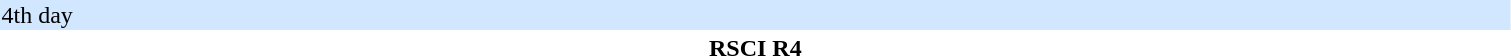<table width="80%">
<tr>
<th width="30%"></th>
<th width="12%"></th>
<th width="30%"></th>
</tr>
<tr bgcolor="#D0E7FF">
<td colspan="3">4th day</td>
</tr>
<tr>
<td align="right"></td>
<td align="center"><strong>RSCI R4</strong></td>
<td><strong></strong></td>
</tr>
<tr>
</tr>
</table>
